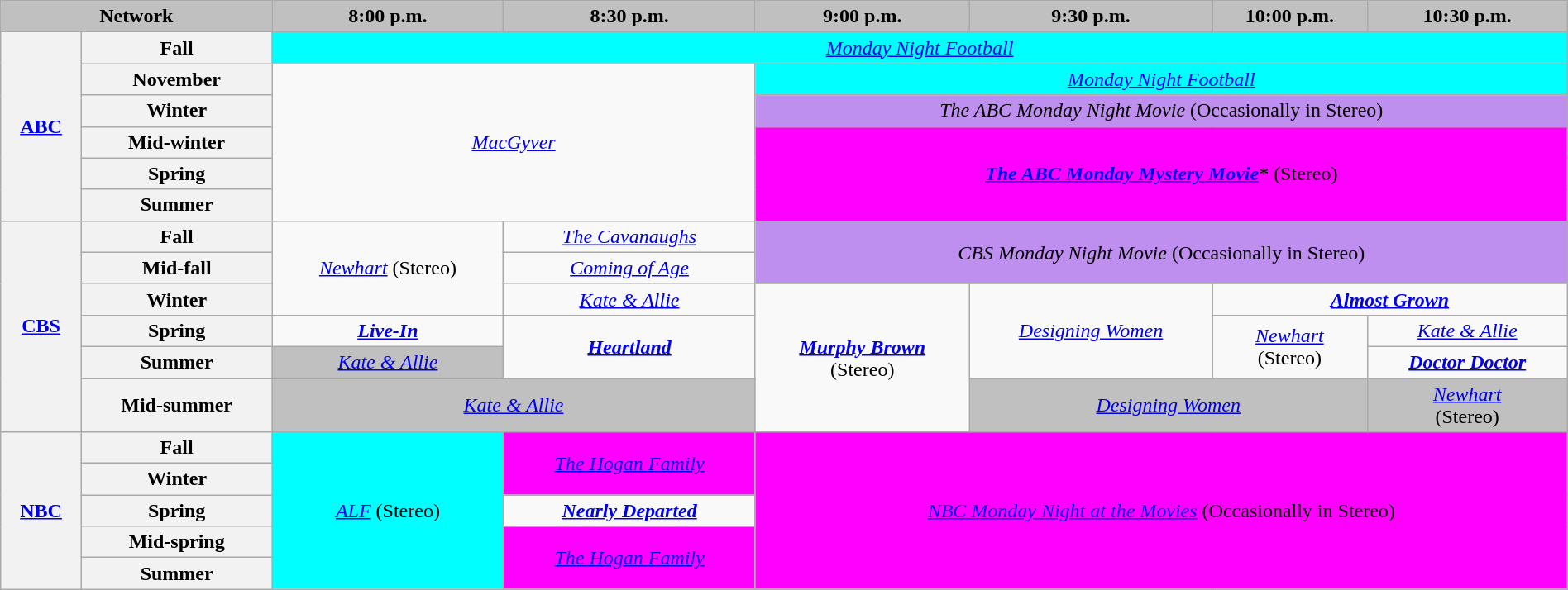<table class="wikitable" style="width:100%;margin-right:0;text-align:center;">
<tr>
<th colspan="2" style="background-color:#C0C0C0;text-align:center">Network</th>
<th style="background-color:#C0C0C0;text-align:center">8:00 p.m.</th>
<th style="background-color:#C0C0C0;text-align:center">8:30 p.m.</th>
<th style="background-color:#C0C0C0;text-align:center">9:00 p.m.</th>
<th style="background-color:#C0C0C0;text-align:center">9:30 p.m.</th>
<th style="background-color:#C0C0C0;text-align:center">10:00 p.m.</th>
<th style="background-color:#C0C0C0;text-align:center">10:30 p.m.</th>
</tr>
<tr>
<th rowspan="6"><a href='#'>ABC</a></th>
<th>Fall</th>
<td style="background:#00FFFF;" colspan="6"><em><a href='#'>Monday Night Football</a></em> </td>
</tr>
<tr>
<th>November</th>
<td rowspan="5" colspan="2"><em><a href='#'>MacGyver</a></em></td>
<td style="background:#00FFFF;" colspan="4"><em><a href='#'>Monday Night Football</a></em> </td>
</tr>
<tr>
<th>Winter</th>
<td colspan="4" style="background:#bf8fef;"><em>The ABC Monday Night Movie</em> (Occasionally in Stereo)</td>
</tr>
<tr>
<th>Mid-winter</th>
<td style="background:#FF00FF;" rowspan="3" colspan="4"><strong><em><a href='#'>The ABC Monday Mystery Movie</a></em></strong>* (Stereo) </td>
</tr>
<tr>
<th>Spring</th>
</tr>
<tr>
<th>Summer</th>
</tr>
<tr>
<th rowspan="6"><a href='#'>CBS</a></th>
<th>Fall</th>
<td rowspan="3"><em><a href='#'>Newhart</a></em> (Stereo)</td>
<td><em><a href='#'>The Cavanaughs</a></em></td>
<td rowspan="2" colspan="4" style="background:#bf8fef;"><em>CBS Monday Night Movie</em> (Occasionally in Stereo)</td>
</tr>
<tr>
<th>Mid-fall</th>
<td><em><a href='#'>Coming of Age</a></em></td>
</tr>
<tr>
<th>Winter</th>
<td><em><a href='#'>Kate & Allie</a></em></td>
<td rowspan="4"><strong><em><a href='#'>Murphy Brown</a></em></strong><br>(Stereo)</td>
<td rowspan="3"><em><a href='#'>Designing Women</a></em></td>
<td colspan="2"><strong><em><a href='#'>Almost Grown</a></em></strong></td>
</tr>
<tr>
<th>Spring</th>
<td><strong><em><a href='#'>Live-In</a></em></strong></td>
<td rowspan="2"><strong><em><a href='#'>Heartland</a></em></strong></td>
<td rowspan="2"><em><a href='#'>Newhart</a></em><br>(Stereo)</td>
<td><em><a href='#'>Kate & Allie</a></em></td>
</tr>
<tr>
<th>Summer</th>
<td style="background:#C0C0C0;"><em><a href='#'>Kate & Allie</a></em> </td>
<td><strong><em><a href='#'>Doctor Doctor</a></em></strong></td>
</tr>
<tr>
<th>Mid-summer</th>
<td colspan="2" style="background:#C0C0C0;"><em><a href='#'>Kate & Allie</a></em> </td>
<td colspan="2" style="background:#C0C0C0;"><em><a href='#'>Designing Women</a></em> </td>
<td style="background:#C0C0C0;"><em><a href='#'>Newhart</a></em><br>(Stereo) </td>
</tr>
<tr>
<th rowspan="5"><a href='#'>NBC</a></th>
<th>Fall</th>
<td style="background:#00FFFF;" rowspan="5"><em><a href='#'>ALF</a></em> (Stereo) </td>
<td rowspan="2" style="background:#FF00FF;"><em><a href='#'>The Hogan Family</a></em> </td>
<td style="background:#FF00FF;" rowspan="5" colspan="4"><em><a href='#'>NBC Monday Night at the Movies</a></em> (Occasionally in Stereo) </td>
</tr>
<tr>
<th>Winter</th>
</tr>
<tr>
<th>Spring</th>
<td><strong><em><a href='#'>Nearly Departed</a></em></strong></td>
</tr>
<tr>
<th>Mid-spring</th>
<td style="background:#FF00FF;" rowspan="2"><em><a href='#'>The Hogan Family</a></em> </td>
</tr>
<tr>
<th>Summer</th>
</tr>
</table>
